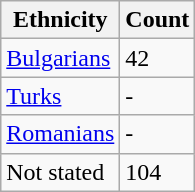<table class="wikitable">
<tr>
<th>Ethnicity</th>
<th>Count</th>
</tr>
<tr>
<td><a href='#'>Bulgarians</a></td>
<td>42</td>
</tr>
<tr>
<td><a href='#'>Turks</a></td>
<td>-</td>
</tr>
<tr>
<td><a href='#'>Romanians</a></td>
<td>-</td>
</tr>
<tr>
<td>Not stated</td>
<td>104</td>
</tr>
</table>
